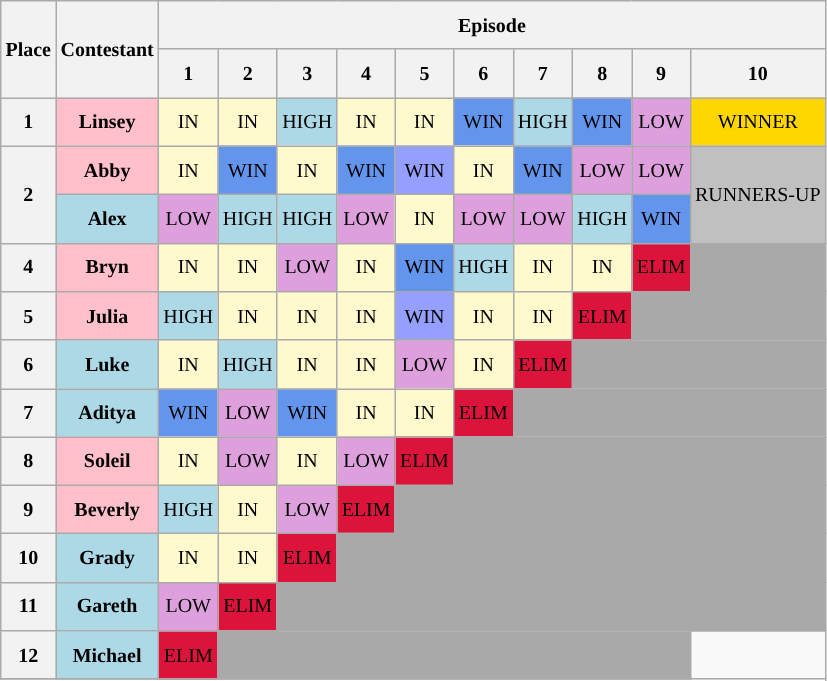<table class="wikitable" style="text-align: center; font-size: 10pt; line-height:26px;">
<tr>
<th rowspan="2">Place</th>
<th rowspan="2">Contestant</th>
<th colspan="10">Episode</th>
</tr>
<tr>
<th colspan="1">1</th>
<th colspan="1">2</th>
<th colspan="1">3</th>
<th colspan="1">4</th>
<th colspan="1">5</th>
<th colspan="1">6</th>
<th colspan="1">7</th>
<th colspan="1">8</th>
<th colspan="1">9</th>
<th colspan="1">10</th>
</tr>
<tr>
<th - rowspan="1">1</th>
<th style="background:pink;">Linsey</th>
<td style="background:lemonchiffon;">IN</td>
<td style="background:lemonchiffon;">IN</td>
<td style="background:lightblue;">HIGH</td>
<td style="background:lemonchiffon;">IN</td>
<td style="background:lemonchiffon;">IN</td>
<td style="background:cornflowerblue;">WIN</td>
<td style="background:lightblue;">HIGH</td>
<td style="background:cornflowerblue;">WIN</td>
<td style="background:plum;">LOW</td>
<td style="background:gold;">WINNER</td>
</tr>
<tr>
<th rowspan=2>2</th>
<th style="background:pink">Abby</th>
<td style="background:lemonchiffon;">IN</td>
<td style="background:cornflowerblue;">WIN</td>
<td style="background:lemonchiffon;">IN</td>
<td style="background:cornflowerblue;">WIN</td>
<td style="background:#959ffd;">WIN</td>
<td style="background:lemonchiffon;">IN</td>
<td style="background:cornflowerblue;">WIN</td>
<td style="background:plum;">LOW</td>
<td style="background:plum;">LOW</td>
<td rowspan=2 style="background:silver;">RUNNERS-UP</td>
</tr>
<tr>
<th style="background:lightblue">Alex</th>
<td style="background:plum;">LOW</td>
<td style="background:lightblue;">HIGH</td>
<td style="background:lightblue;">HIGH</td>
<td style="background:plum;">LOW</td>
<td style="background:lemonchiffon;">IN</td>
<td style="background:plum;">LOW</td>
<td style="background:plum;">LOW</td>
<td style="background:lightblue;">HIGH</td>
<td style="background:cornflowerblue;">WIN</td>
</tr>
<tr>
<th rowspan="1">4</th>
<th style="background:pink">Bryn</th>
<td style="background:lemonchiffon;">IN</td>
<td style="background:lemonchiffon;">IN</td>
<td style="background:plum;">LOW</td>
<td style="background:lemonchiffon;">IN</td>
<td style="background:cornflowerblue;">WIN</td>
<td style="background:lightblue;">HIGH</td>
<td style="background:lemonchiffon;">IN</td>
<td style="background:lemonchiffon;">IN</td>
<td style="background:crimson;">ELIM</td>
<td style="background:Darkgrey;" colspan"="2"></td>
</tr>
<tr>
<th rowspan="1">5</th>
<th style="background:pink">Julia</th>
<td style="background:lightblue;">HIGH</td>
<td style="background:lemonchiffon;">IN</td>
<td style="background:lemonchiffon;">IN</td>
<td style="background:lemonchiffon;">IN</td>
<td style="background:#959ffd;">WIN</td>
<td style="background:lemonchiffon;">IN</td>
<td style="background:lemonchiffon;">IN</td>
<td style="background:crimson;">ELIM</td>
<td colspan="2" style="background:Darkgrey;" colspan"="2"></td>
</tr>
<tr>
<th rowspan="1">6</th>
<th style="background:lightblue">Luke</th>
<td style="background:lemonchiffon;">IN</td>
<td style="background:lightblue;">HIGH</td>
<td style="background:lemonchiffon;">IN</td>
<td style="background:lemonchiffon;">IN</td>
<td style="background:plum;">LOW</td>
<td style="background:lemonchiffon;">IN</td>
<td style="background:crimson;">ELIM</td>
<td colspan="3" style="background:Darkgrey;" colspan"="2"></td>
</tr>
<tr>
<th - rowspan="1">7</th>
<th style="background:lightblue">Aditya</th>
<td style="background:cornflowerblue;">WIN</td>
<td style="background:plum;">LOW</td>
<td style="background:cornflowerblue;">WIN</td>
<td style="background:lemonchiffon;">IN</td>
<td style="background:lemonchiffon;">IN</td>
<td style="background:crimson;">ELIM</td>
<td colspan="4" style="background:Darkgrey;" colspan"="2"></td>
</tr>
<tr>
<th - rowspan="1">8</th>
<th style="background:pink">Soleil</th>
<td style="background:lemonchiffon;">IN</td>
<td style="background:plum;">LOW</td>
<td style="background:lemonchiffon;">IN</td>
<td style="background:plum;">LOW</td>
<td style="background:crimson;">ELIM</td>
<td colspan="5" style="background:Darkgrey;" colspan"="2"></td>
</tr>
<tr>
<th - rowspan="1">9</th>
<th style="background:pink">Beverly</th>
<td style="background:lightblue;">HIGH</td>
<td style="background:lemonchiffon;">IN</td>
<td style="background:plum;">LOW</td>
<td style="background:crimson;">ELIM</td>
<td colspan="6" style="background:Darkgrey;" colspan"="2"></td>
</tr>
<tr>
<th rowspan="1">10</th>
<th style="background:lightblue">Grady</th>
<td style="background:lemonchiffon;">IN</td>
<td style="background:lemonchiffon;">IN</td>
<td style="background:crimson;">ELIM</td>
<td colspan="7" style="background:Darkgrey;" colspan"="2"></td>
</tr>
<tr>
<th rowspan="1">11</th>
<th style="background:lightblue">Gareth</th>
<td style="background:plum;">LOW</td>
<td style="background:crimson;">ELIM</td>
<td colspan="8" style="background:Darkgrey;" colspan"=2"></td>
</tr>
<tr>
<th - rowspan="1">12</th>
<th style="background:lightblue">Michael</th>
<td style="background:crimson;">ELIM</td>
<td colspan="8" style="background:darkgrey;" colspan="9"></td>
</tr>
<tr>
</tr>
</table>
